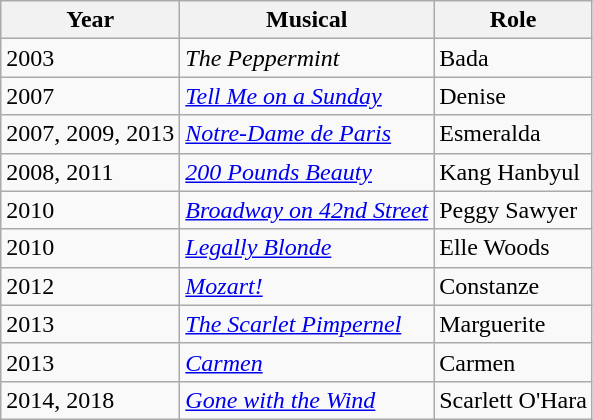<table class="wikitable">
<tr>
<th>Year</th>
<th>Musical</th>
<th>Role</th>
</tr>
<tr>
<td>2003</td>
<td><em>The Peppermint</em></td>
<td>Bada</td>
</tr>
<tr>
<td>2007</td>
<td><em><a href='#'>Tell Me on a Sunday</a></em></td>
<td>Denise</td>
</tr>
<tr>
<td>2007, 2009, 2013</td>
<td><em><a href='#'>Notre-Dame de Paris</a></em></td>
<td>Esmeralda</td>
</tr>
<tr>
<td>2008, 2011</td>
<td><em><a href='#'>200 Pounds Beauty</a></em></td>
<td>Kang Hanbyul</td>
</tr>
<tr>
<td>2010</td>
<td><em><a href='#'>Broadway on 42nd Street</a></em></td>
<td>Peggy Sawyer</td>
</tr>
<tr>
<td>2010</td>
<td><em><a href='#'>Legally Blonde</a></em></td>
<td>Elle Woods</td>
</tr>
<tr>
<td>2012</td>
<td><em><a href='#'>Mozart!</a></em></td>
<td>Constanze</td>
</tr>
<tr>
<td>2013</td>
<td><em><a href='#'>The Scarlet Pimpernel</a></em></td>
<td>Marguerite</td>
</tr>
<tr>
<td>2013</td>
<td><em><a href='#'>Carmen</a></em></td>
<td>Carmen</td>
</tr>
<tr>
<td>2014, 2018</td>
<td><em><a href='#'>Gone with the Wind</a></em></td>
<td>Scarlett O'Hara</td>
</tr>
</table>
